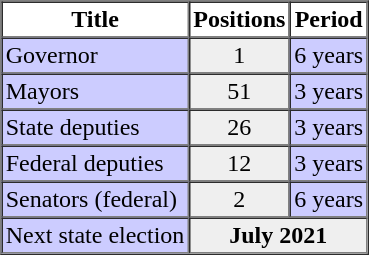<table align="right" border="1" cellpadding="2" cellspacing="0" style="margin-left:15px;margin-bottom:10px">
<tr>
<th>Title</th>
<th>Positions</th>
<th>Period</th>
</tr>
<tr>
<td bgcolor=#CCCCFF>Governor</td>
<td bgcolor=#EFEFEF align="center">1</td>
<td bgcolor=#CCCCFF>6 years</td>
</tr>
<tr>
<td bgcolor=#CCCCFF>Mayors</td>
<td bgcolor=#EFEFEF align="center">51</td>
<td bgcolor=#CCCCFF>3 years</td>
</tr>
<tr>
<td bgcolor=#CCCCFF>State deputies</td>
<td bgcolor=#EFEFEF align="center">26</td>
<td bgcolor=#CCCCFF>3 years</td>
</tr>
<tr>
<td bgcolor=#CCCCFF>Federal deputies</td>
<td bgcolor=#EFEFEF align="center">12</td>
<td bgcolor=#CCCCFF>3 years</td>
</tr>
<tr>
<td bgcolor=#CCCCFF>Senators (federal)</td>
<td bgcolor=#EFEFEF align="center">2</td>
<td bgcolor=#CCCCFF>6 years</td>
</tr>
<tr>
<td bgcolor=#CCCCFF>Next state election</td>
<td colspan=2 bgcolor="#EFEFEF" align="center"><strong>July 2021</strong></td>
</tr>
<tr>
</tr>
</table>
